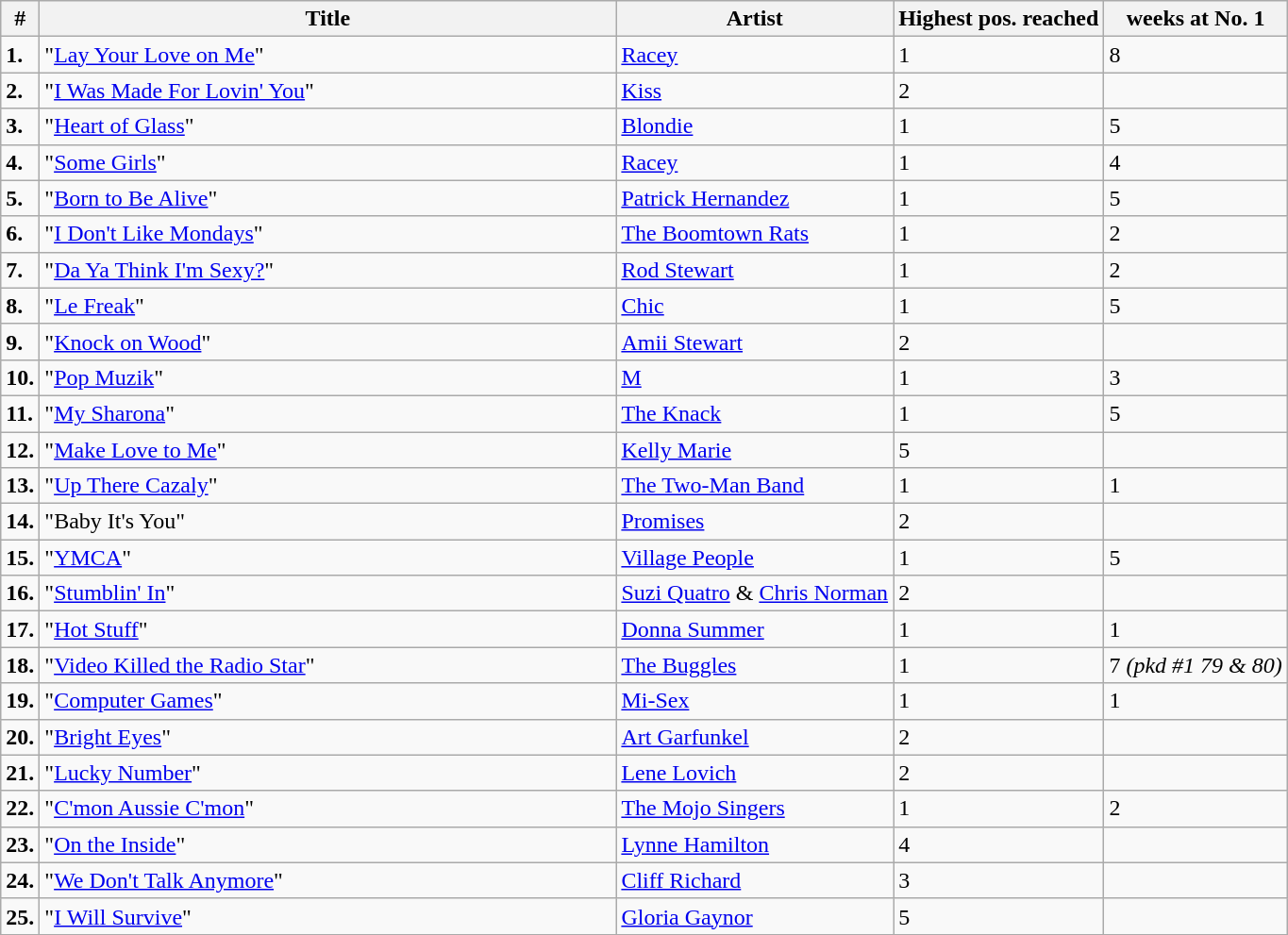<table class="wikitable sortable">
<tr>
<th>#</th>
<th width="400">Title</th>
<th>Artist</th>
<th>Highest pos. reached</th>
<th>weeks at No. 1</th>
</tr>
<tr>
<td><strong>1.</strong></td>
<td>"<a href='#'>Lay Your Love on Me</a>"</td>
<td><a href='#'>Racey</a></td>
<td>1</td>
<td>8</td>
</tr>
<tr>
<td><strong>2.</strong></td>
<td>"<a href='#'>I Was Made For Lovin' You</a>"</td>
<td><a href='#'>Kiss</a></td>
<td>2</td>
<td></td>
</tr>
<tr>
<td><strong>3.</strong></td>
<td>"<a href='#'>Heart of Glass</a>"</td>
<td><a href='#'>Blondie</a></td>
<td>1</td>
<td>5</td>
</tr>
<tr>
<td><strong>4.</strong></td>
<td>"<a href='#'>Some Girls</a>"</td>
<td><a href='#'>Racey</a></td>
<td>1</td>
<td>4</td>
</tr>
<tr>
<td><strong>5.</strong></td>
<td>"<a href='#'>Born to Be Alive</a>"</td>
<td><a href='#'>Patrick Hernandez</a></td>
<td>1</td>
<td>5</td>
</tr>
<tr>
<td><strong>6.</strong></td>
<td>"<a href='#'>I Don't Like Mondays</a>"</td>
<td><a href='#'>The Boomtown Rats</a></td>
<td>1</td>
<td>2</td>
</tr>
<tr>
<td><strong>7.</strong></td>
<td>"<a href='#'>Da Ya Think I'm Sexy?</a>"</td>
<td><a href='#'>Rod Stewart</a></td>
<td>1</td>
<td>2</td>
</tr>
<tr>
<td><strong>8.</strong></td>
<td>"<a href='#'>Le Freak</a>"</td>
<td><a href='#'>Chic</a></td>
<td>1</td>
<td>5</td>
</tr>
<tr>
<td><strong>9.</strong></td>
<td>"<a href='#'>Knock on Wood</a>"</td>
<td><a href='#'>Amii Stewart</a></td>
<td>2</td>
<td></td>
</tr>
<tr>
<td><strong>10.</strong></td>
<td>"<a href='#'>Pop Muzik</a>"</td>
<td><a href='#'>M</a></td>
<td>1</td>
<td>3</td>
</tr>
<tr>
<td><strong>11.</strong></td>
<td>"<a href='#'>My Sharona</a>"</td>
<td><a href='#'>The Knack</a></td>
<td>1</td>
<td>5</td>
</tr>
<tr>
<td><strong>12.</strong></td>
<td>"<a href='#'>Make Love to Me</a>"</td>
<td><a href='#'>Kelly Marie</a></td>
<td>5</td>
<td></td>
</tr>
<tr>
<td><strong>13.</strong></td>
<td>"<a href='#'>Up There Cazaly</a>"</td>
<td><a href='#'>The Two-Man Band</a></td>
<td>1</td>
<td>1</td>
</tr>
<tr>
<td><strong>14.</strong></td>
<td>"Baby It's You"</td>
<td><a href='#'>Promises</a></td>
<td>2</td>
<td></td>
</tr>
<tr>
<td><strong>15.</strong></td>
<td>"<a href='#'>YMCA</a>"</td>
<td><a href='#'>Village People</a></td>
<td>1</td>
<td>5</td>
</tr>
<tr>
<td><strong>16.</strong></td>
<td>"<a href='#'>Stumblin' In</a>"</td>
<td><a href='#'>Suzi Quatro</a> & <a href='#'>Chris Norman</a></td>
<td>2</td>
<td></td>
</tr>
<tr>
<td><strong>17.</strong></td>
<td>"<a href='#'>Hot Stuff</a>"</td>
<td><a href='#'>Donna Summer</a></td>
<td>1</td>
<td>1</td>
</tr>
<tr>
<td><strong>18.</strong></td>
<td>"<a href='#'>Video Killed the Radio Star</a>"</td>
<td><a href='#'>The Buggles</a></td>
<td>1</td>
<td>7 <em>(pkd #1 79 & 80)</em></td>
</tr>
<tr>
<td><strong>19.</strong></td>
<td>"<a href='#'>Computer Games</a>"</td>
<td><a href='#'>Mi-Sex</a></td>
<td>1</td>
<td>1</td>
</tr>
<tr>
<td><strong>20.</strong></td>
<td>"<a href='#'>Bright Eyes</a>"</td>
<td><a href='#'>Art Garfunkel</a></td>
<td>2</td>
<td></td>
</tr>
<tr>
<td><strong>21.</strong></td>
<td>"<a href='#'>Lucky Number</a>"</td>
<td><a href='#'>Lene Lovich</a></td>
<td>2</td>
<td></td>
</tr>
<tr>
<td><strong>22.</strong></td>
<td>"<a href='#'>C'mon Aussie C'mon</a>"</td>
<td><a href='#'>The Mojo Singers</a></td>
<td>1</td>
<td>2</td>
</tr>
<tr>
<td><strong>23.</strong></td>
<td>"<a href='#'>On the Inside</a>"</td>
<td><a href='#'>Lynne Hamilton</a></td>
<td>4</td>
<td></td>
</tr>
<tr>
<td><strong>24.</strong></td>
<td>"<a href='#'>We Don't Talk Anymore</a>"</td>
<td><a href='#'>Cliff Richard</a></td>
<td>3</td>
<td></td>
</tr>
<tr>
<td><strong>25.</strong></td>
<td>"<a href='#'>I Will Survive</a>"</td>
<td><a href='#'>Gloria Gaynor</a></td>
<td>5</td>
<td></td>
</tr>
</table>
